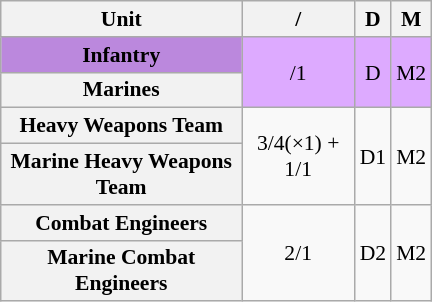<table class="wikitable" style="font-size:90%;text-align:center;width:20em;">
<tr>
<th>Unit</th>
<th>/</th>
<th>D</th>
<th>M</th>
</tr>
<tr style="background:#daf;">
<th style="background:#b8d;">Infantry</th>
<td rowspan=2>/1</td>
<td rowspan=2>D</td>
<td rowspan=2>M2</td>
</tr>
<tr>
<th>Marines</th>
</tr>
<tr>
<th>Heavy Weapons Team</th>
<td rowspan=2>3/4(×1) + 1/1</td>
<td rowspan=2>D1</td>
<td rowspan=2>M2</td>
</tr>
<tr>
<th>Marine Heavy Weapons Team</th>
</tr>
<tr>
<th>Combat Engineers</th>
<td rowspan=2>2/1</td>
<td rowspan=2>D2</td>
<td rowspan=2>M2</td>
</tr>
<tr>
<th>Marine Combat Engineers</th>
</tr>
</table>
